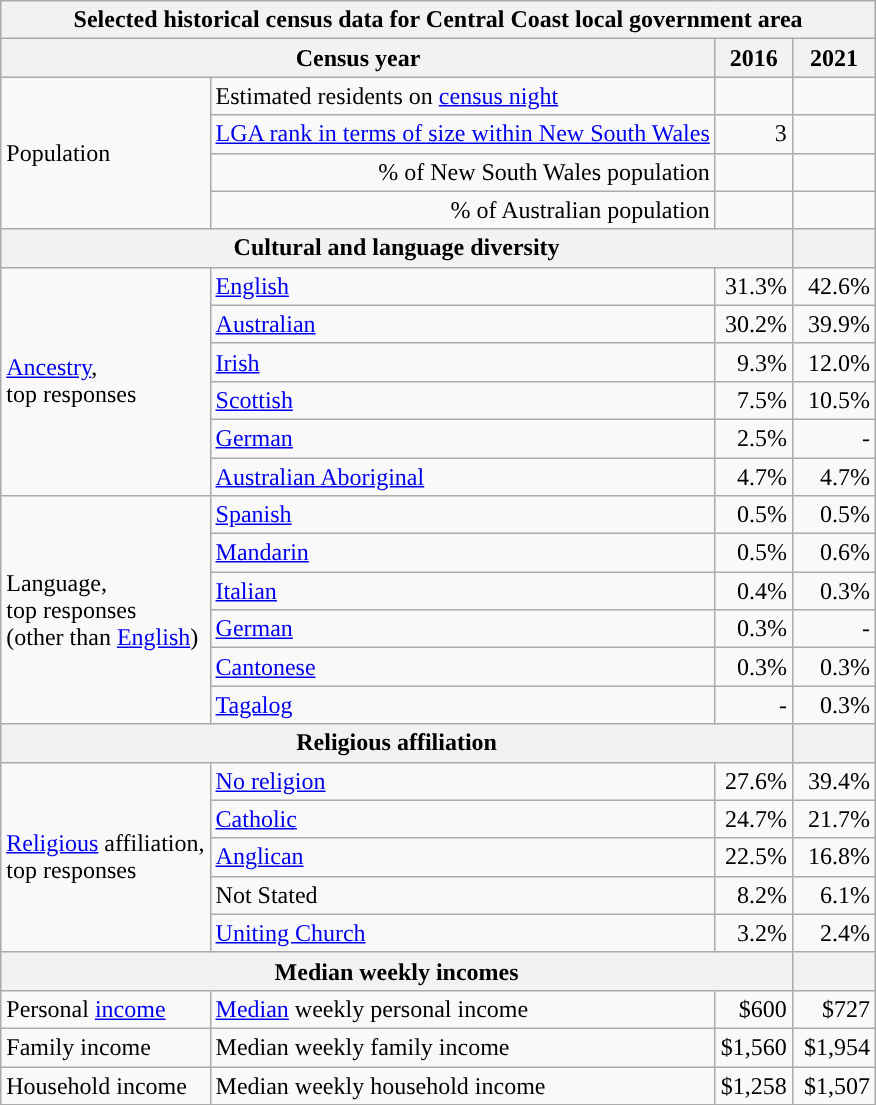<table class="wikitable">
<tr>
<th colspan=7>Selected historical census data for Central Coast local government area</th>
</tr>
<tr>
<th colspan=3>Census year</th>
<th>2016</th>
<th>2021</th>
</tr>
<tr>
<td rowspan=4 colspan="2">Population</td>
<td>Estimated residents on <a href='#'>census night</a></td>
<td align="right"></td>
<td align="right"></td>
</tr>
<tr>
<td align="right"><a href='#'>LGA rank in terms of size within New South Wales</a></td>
<td align="right">3</td>
<td align="right"></td>
</tr>
<tr>
<td align="right">% of New South Wales population</td>
<td align="right"></td>
<td align="right"></td>
</tr>
<tr>
<td align="right">% of Australian population</td>
<td align="right"></td>
<td align="right"></td>
</tr>
<tr>
<th colspan=4>Cultural and language diversity</th>
<th></th>
</tr>
<tr>
<td rowspan=6 colspan="2"><a href='#'>Ancestry</a>,<br>top responses</td>
<td><a href='#'>English</a></td>
<td align="right">31.3%</td>
<td align="right"> 42.6%</td>
</tr>
<tr>
<td><a href='#'>Australian</a></td>
<td align="right">30.2%</td>
<td align="right"> 39.9%</td>
</tr>
<tr>
<td><a href='#'>Irish</a></td>
<td align="right">9.3%</td>
<td align="right"> 12.0%</td>
</tr>
<tr>
<td><a href='#'>Scottish</a></td>
<td align="right">7.5%</td>
<td align="right"> 10.5%</td>
</tr>
<tr>
<td><a href='#'>German</a></td>
<td align="right">2.5%</td>
<td align="right">-</td>
</tr>
<tr>
<td><a href='#'>Australian Aboriginal</a></td>
<td align="right">4.7%</td>
<td align="right"> 4.7%</td>
</tr>
<tr>
<td rowspan=6 colspan="2">Language,<br>top responses<br>(other than <a href='#'>English</a>)</td>
<td><a href='#'>Spanish</a></td>
<td align="right">0.5%</td>
<td align="right"> 0.5%</td>
</tr>
<tr>
<td><a href='#'>Mandarin</a></td>
<td align="right">0.5%</td>
<td align="right"> 0.6%</td>
</tr>
<tr>
<td><a href='#'>Italian</a></td>
<td align="right">0.4%</td>
<td align="right"> 0.3%</td>
</tr>
<tr>
<td><a href='#'>German</a></td>
<td align="right">0.3%</td>
<td align="right">-</td>
</tr>
<tr>
<td><a href='#'>Cantonese</a></td>
<td align="right">0.3%</td>
<td align="right"> 0.3%</td>
</tr>
<tr>
<td><a href='#'>Tagalog</a></td>
<td align="right">-</td>
<td align="right">0.3%</td>
</tr>
<tr>
<th colspan=4>Religious affiliation</th>
<th></th>
</tr>
<tr>
<td rowspan=5 colspan="2"><a href='#'>Religious</a> affiliation,<br>top responses</td>
<td><a href='#'>No religion</a></td>
<td align="right">27.6%</td>
<td align="right"> 39.4%</td>
</tr>
<tr>
<td><a href='#'>Catholic</a></td>
<td align="right">24.7%</td>
<td align="right"> 21.7%</td>
</tr>
<tr>
<td><a href='#'>Anglican</a></td>
<td align="right">22.5%</td>
<td align="right"> 16.8%</td>
</tr>
<tr>
<td>Not Stated</td>
<td align="right">8.2%</td>
<td align="right"> 6.1%</td>
</tr>
<tr>
<td><a href='#'>Uniting Church</a></td>
<td align="right">3.2%</td>
<td align="right"> 2.4%</td>
</tr>
<tr>
<th colspan=4>Median weekly incomes</th>
<th></th>
</tr>
<tr>
<td rowspan=1 colspan="2">Personal <a href='#'>income</a></td>
<td><a href='#'>Median</a> weekly personal income</td>
<td align="right">$600</td>
<td align="right"> $727</td>
</tr>
<tr>
<td rowspan=1 colspan="2">Family income</td>
<td>Median weekly family income</td>
<td align="right">$1,560</td>
<td align="right"> $1,954</td>
</tr>
<tr>
<td rowspan=1 colspan="2">Household income</td>
<td>Median weekly household income</td>
<td align="right">$1,258</td>
<td align="right"> $1,507</td>
</tr>
<tr>
</tr>
</table>
